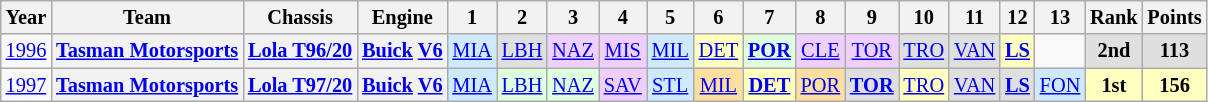<table class="wikitable" style="text-align:center; font-size:85%">
<tr>
<th>Year</th>
<th>Team</th>
<th>Chassis</th>
<th>Engine</th>
<th>1</th>
<th>2</th>
<th>3</th>
<th>4</th>
<th>5</th>
<th>6</th>
<th>7</th>
<th>8</th>
<th>9</th>
<th>10</th>
<th>11</th>
<th>12</th>
<th>13</th>
<th>Rank</th>
<th>Points</th>
</tr>
<tr>
<td><a href='#'>1996</a></td>
<th nowrap><a href='#'>Tasman Motorsports</a></th>
<th nowrap><a href='#'>Lola T96/20</a></th>
<th nowrap><a href='#'>Buick</a> <a href='#'>V6</a></th>
<td style="background:#cfeaff;"><a href='#'>MIA</a><br></td>
<td style="background:#dfdfdf;"><a href='#'>LBH</a><br></td>
<td style="background:#efcfff;"><a href='#'>NAZ</a><br></td>
<td style="background:#efcfff;"><a href='#'>MIS</a><br></td>
<td style="background:#cfeaff;"><a href='#'>MIL</a><br></td>
<td style="background:#ffffbf;"><a href='#'>DET</a><br></td>
<td style="background:#dfffdf;"><strong><a href='#'>POR</a></strong><br></td>
<td style="background:#efcfff;"><a href='#'>CLE</a><br></td>
<td style="background:#efcfff;"><a href='#'>TOR</a><br></td>
<td style="background:#dfdfdf;"><a href='#'>TRO</a><br></td>
<td style="background:#dfdfdf;"><a href='#'>VAN</a><br></td>
<td style="background:#ffffbf;"><strong><a href='#'>LS</a></strong><br></td>
<td></td>
<td style="background:#dfdfdf;"><strong>2nd</strong></td>
<td style="background:#dfdfdf;"><strong>113</strong></td>
</tr>
<tr>
<td><a href='#'>1997</a></td>
<th nowrap><a href='#'>Tasman Motorsports</a></th>
<th nowrap><a href='#'>Lola T97/20</a></th>
<th nowrap><a href='#'>Buick</a> <a href='#'>V6</a></th>
<td style="background:#cfeaff;"><a href='#'>MIA</a><br></td>
<td style="background:#dfffdf;"><a href='#'>LBH</a><br></td>
<td style="background:#dfffdf;"><a href='#'>NAZ</a><br></td>
<td style="background:#efcfff;"><a href='#'>SAV</a><br></td>
<td style="background:#cfeaff;"><a href='#'>STL</a><br></td>
<td style="background:#ffdf9f;"><a href='#'>MIL</a><br></td>
<td style="background:#ffffbf;"><strong><a href='#'>DET</a></strong><br></td>
<td style="background:#ffdf9f;"><a href='#'>POR</a><br></td>
<td style="background:#dfdfdf;"><strong><a href='#'>TOR</a></strong><br></td>
<td style="background:#ffffbf;"><a href='#'>TRO</a><br></td>
<td style="background:#dfdfdf;"><a href='#'>VAN</a><br></td>
<td style="background:#dfdfdf;"><strong><a href='#'>LS</a></strong><br></td>
<td style="background:#cfeaff;"><a href='#'>FON</a><br></td>
<td style="background:#ffffbf;"><strong>1st</strong></td>
<td style="background:#ffffbf;"><strong>156</strong></td>
</tr>
</table>
